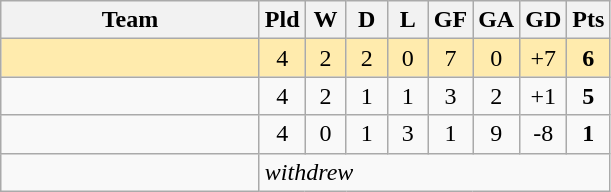<table class="wikitable" style="text-align:center">
<tr>
<th width=165>Team</th>
<th width=20>Pld</th>
<th width=20>W</th>
<th width=20>D</th>
<th width=20>L</th>
<th width=20>GF</th>
<th width=20>GA</th>
<th width=20>GD</th>
<th width=20>Pts</th>
</tr>
<tr bgcolor="#ffebad">
<td align="left"></td>
<td>4</td>
<td>2</td>
<td>2</td>
<td>0</td>
<td>7</td>
<td>0</td>
<td>+7</td>
<td><strong>6</strong></td>
</tr>
<tr>
<td align="left"></td>
<td>4</td>
<td>2</td>
<td>1</td>
<td>1</td>
<td>3</td>
<td>2</td>
<td>+1</td>
<td><strong>5</strong></td>
</tr>
<tr>
<td align="left"></td>
<td>4</td>
<td>0</td>
<td>1</td>
<td>3</td>
<td>1</td>
<td>9</td>
<td>-8</td>
<td><strong>1</strong></td>
</tr>
<tr>
<td align="left"></td>
<td align="left" colspan="8"><em>withdrew</em></td>
</tr>
</table>
